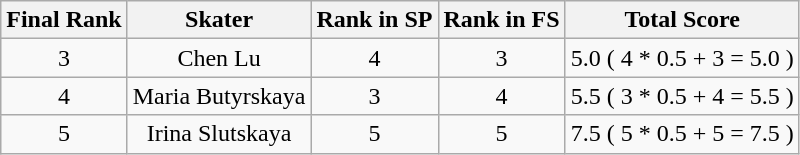<table class="wikitable">
<tr align=center>
<th>Final Rank</th>
<th>Skater</th>
<th>Rank in SP</th>
<th>Rank in FS</th>
<th>Total Score</th>
</tr>
<tr align=center>
<td>3</td>
<td>Chen Lu</td>
<td>4</td>
<td>3</td>
<td>5.0 ( 4 * 0.5 + 3 = 5.0 )</td>
</tr>
<tr align=center>
<td>4</td>
<td>Maria Butyrskaya</td>
<td>3</td>
<td>4</td>
<td>5.5 ( 3 * 0.5 + 4 = 5.5 )</td>
</tr>
<tr align=center>
<td>5</td>
<td>Irina Slutskaya</td>
<td>5</td>
<td>5</td>
<td>7.5 ( 5 * 0.5 + 5 = 7.5 )</td>
</tr>
</table>
